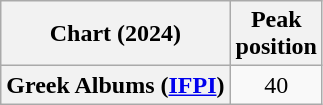<table class="wikitable sortable plainrowheaders">
<tr>
<th scope="col">Chart (2024)</th>
<th scope="col">Peak<br>position</th>
</tr>
<tr>
<th scope="row">Greek Albums (<a href='#'>IFPI</a>)</th>
<td align="center">40</td>
</tr>
</table>
